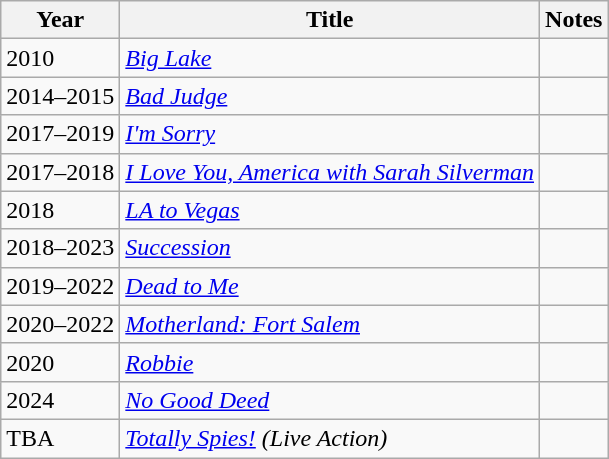<table class="wikitable sortable">
<tr>
<th>Year</th>
<th>Title</th>
<th>Notes</th>
</tr>
<tr>
<td>2010</td>
<td><em><a href='#'>Big Lake</a></em></td>
<td></td>
</tr>
<tr>
<td>2014–2015</td>
<td><em><a href='#'>Bad Judge</a></em></td>
<td></td>
</tr>
<tr>
<td>2017–2019</td>
<td><em><a href='#'>I'm Sorry</a></em></td>
<td></td>
</tr>
<tr>
<td>2017–2018</td>
<td><em><a href='#'>I Love You, America with Sarah Silverman</a></em></td>
<td></td>
</tr>
<tr>
<td>2018</td>
<td><em><a href='#'>LA to Vegas</a></em></td>
<td></td>
</tr>
<tr>
<td>2018–2023</td>
<td><em><a href='#'>Succession</a></em></td>
<td></td>
</tr>
<tr>
<td>2019–2022</td>
<td><em><a href='#'>Dead to Me</a></em></td>
<td></td>
</tr>
<tr>
<td>2020–2022</td>
<td><em><a href='#'>Motherland: Fort Salem</a></em></td>
<td></td>
</tr>
<tr>
<td>2020</td>
<td><em><a href='#'>Robbie</a></em></td>
<td></td>
</tr>
<tr>
<td>2024</td>
<td><em><a href='#'>No Good Deed</a></em></td>
<td></td>
</tr>
<tr>
<td>TBA</td>
<td><em><a href='#'>Totally Spies!</a> (Live Action)</em></td>
<td></td>
</tr>
</table>
